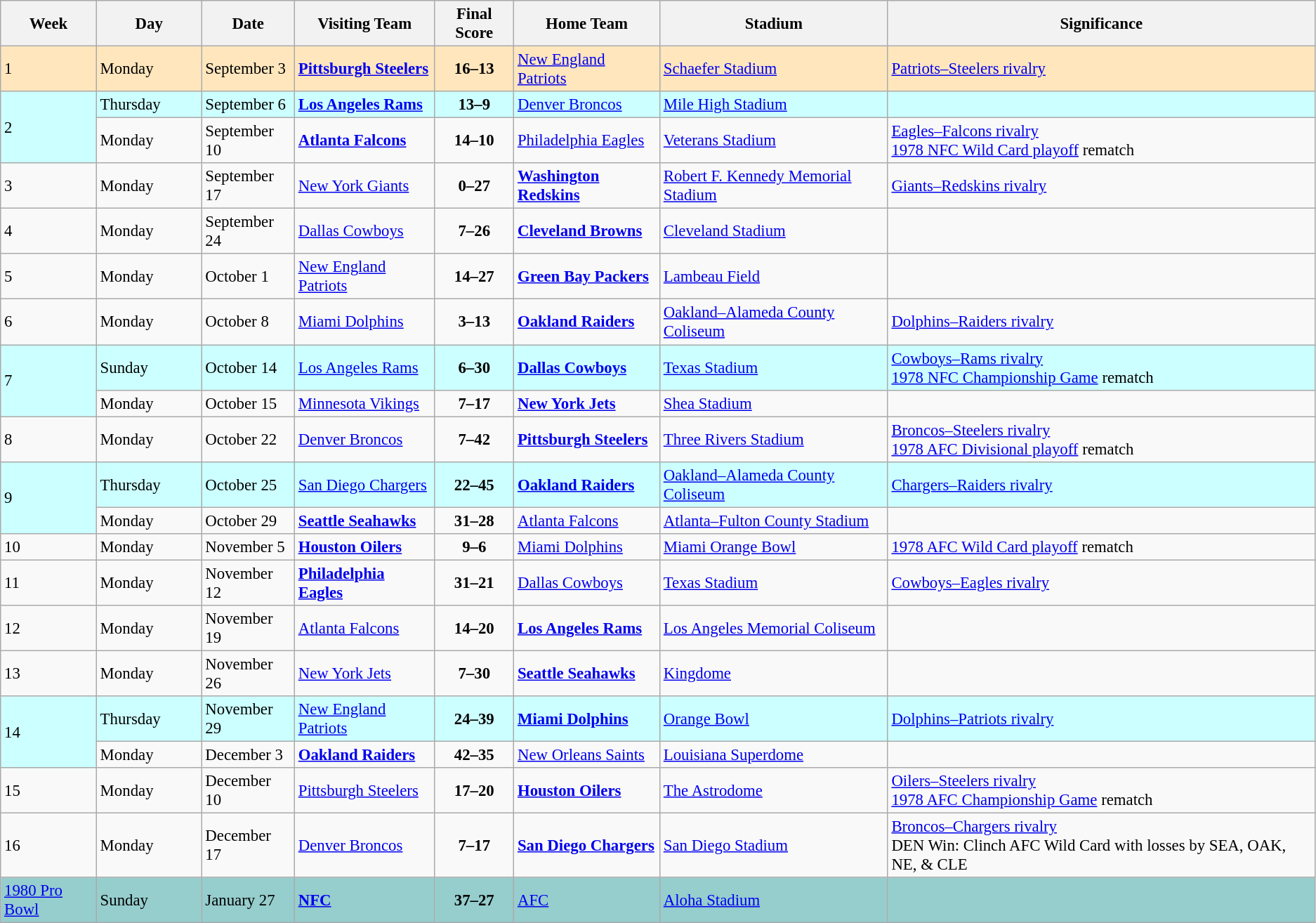<table class="wikitable" style= "font-size: 95%;">
<tr>
<th>Week</th>
<th width="8%">Day</th>
<th>Date</th>
<th>Visiting Team</th>
<th>Final Score</th>
<th>Home Team</th>
<th>Stadium</th>
<th>Significance</th>
</tr>
<tr bgcolor="#FFE6BD">
<td>1</td>
<td>Monday</td>
<td>September 3</td>
<td><strong><a href='#'>Pittsburgh Steelers</a></strong></td>
<td align="center"><strong>16–13</strong></td>
<td><a href='#'>New England Patriots</a></td>
<td><a href='#'>Schaefer Stadium</a></td>
<td><a href='#'>Patriots–Steelers rivalry</a></td>
</tr>
<tr bgcolor="#CCFFFF">
<td rowspan="2">2</td>
<td>Thursday</td>
<td>September 6</td>
<td><strong><a href='#'>Los Angeles Rams</a></strong></td>
<td align="center"><strong>13–9</strong></td>
<td><a href='#'>Denver Broncos</a></td>
<td><a href='#'>Mile High Stadium</a></td>
<td></td>
</tr>
<tr>
<td>Monday</td>
<td>September 10</td>
<td><strong><a href='#'>Atlanta Falcons</a></strong></td>
<td align="center"><strong>14–10</strong></td>
<td><a href='#'>Philadelphia Eagles</a></td>
<td><a href='#'>Veterans Stadium</a></td>
<td><a href='#'>Eagles–Falcons rivalry</a><br><a href='#'>1978 NFC Wild Card playoff</a> rematch</td>
</tr>
<tr>
<td>3</td>
<td>Monday</td>
<td>September 17</td>
<td><a href='#'>New York Giants</a></td>
<td align="center"><strong>0–27</strong></td>
<td><strong><a href='#'>Washington Redskins</a></strong></td>
<td><a href='#'>Robert F. Kennedy Memorial Stadium</a></td>
<td><a href='#'>Giants–Redskins rivalry</a></td>
</tr>
<tr>
<td>4</td>
<td>Monday</td>
<td>September 24</td>
<td><a href='#'>Dallas Cowboys</a></td>
<td align="center"><strong>7–26</strong></td>
<td><strong><a href='#'>Cleveland Browns</a></strong></td>
<td><a href='#'>Cleveland Stadium</a></td>
<td></td>
</tr>
<tr>
<td>5</td>
<td>Monday</td>
<td>October 1</td>
<td><a href='#'>New England Patriots</a></td>
<td align="center"><strong>14–27</strong></td>
<td><strong><a href='#'>Green Bay Packers</a></strong></td>
<td><a href='#'>Lambeau Field</a></td>
<td></td>
</tr>
<tr>
<td>6</td>
<td>Monday</td>
<td>October 8</td>
<td><a href='#'>Miami Dolphins</a></td>
<td align="center"><strong>3–13</strong></td>
<td><strong><a href='#'>Oakland Raiders</a></strong></td>
<td><a href='#'>Oakland–Alameda County Coliseum</a></td>
<td><a href='#'>Dolphins–Raiders rivalry</a></td>
</tr>
<tr bgcolor="#CCFFFF">
<td rowspan="2">7</td>
<td>Sunday</td>
<td>October 14</td>
<td><a href='#'>Los Angeles Rams</a></td>
<td align="center"><strong>6–30</strong></td>
<td><strong><a href='#'>Dallas Cowboys</a></strong></td>
<td><a href='#'>Texas Stadium</a></td>
<td><a href='#'>Cowboys–Rams rivalry</a><br><a href='#'>1978 NFC Championship Game</a> rematch</td>
</tr>
<tr>
<td>Monday</td>
<td>October 15</td>
<td><a href='#'>Minnesota Vikings</a></td>
<td align="center"><strong>7–17</strong></td>
<td><strong><a href='#'>New York Jets</a></strong></td>
<td><a href='#'>Shea Stadium</a></td>
<td></td>
</tr>
<tr>
<td>8</td>
<td>Monday</td>
<td>October 22</td>
<td><a href='#'>Denver Broncos</a></td>
<td align="center"><strong>7–42</strong></td>
<td><strong><a href='#'>Pittsburgh Steelers</a></strong></td>
<td><a href='#'>Three Rivers Stadium</a></td>
<td><a href='#'>Broncos–Steelers rivalry</a><br><a href='#'>1978 AFC Divisional playoff</a> rematch</td>
</tr>
<tr bgcolor="#CCFFFF">
<td rowspan="2">9</td>
<td>Thursday</td>
<td>October 25</td>
<td><a href='#'>San Diego Chargers</a></td>
<td align="center"><strong>22–45</strong></td>
<td><strong><a href='#'>Oakland Raiders</a></strong></td>
<td><a href='#'>Oakland–Alameda County Coliseum</a></td>
<td><a href='#'>Chargers–Raiders rivalry</a></td>
</tr>
<tr>
<td>Monday</td>
<td>October 29</td>
<td><strong><a href='#'>Seattle Seahawks</a></strong></td>
<td align="center"><strong>31–28</strong></td>
<td><a href='#'>Atlanta Falcons</a></td>
<td><a href='#'>Atlanta–Fulton County Stadium</a></td>
<td></td>
</tr>
<tr>
<td>10</td>
<td>Monday</td>
<td>November 5</td>
<td><strong><a href='#'>Houston Oilers</a></strong></td>
<td align="center"><strong>9–6</strong></td>
<td><a href='#'>Miami Dolphins</a></td>
<td><a href='#'>Miami Orange Bowl</a></td>
<td><a href='#'>1978 AFC Wild Card playoff</a> rematch</td>
</tr>
<tr>
<td>11</td>
<td>Monday</td>
<td>November 12</td>
<td><strong><a href='#'>Philadelphia Eagles</a></strong></td>
<td align="center"><strong>31–21</strong></td>
<td><a href='#'>Dallas Cowboys</a></td>
<td><a href='#'>Texas Stadium</a></td>
<td><a href='#'>Cowboys–Eagles rivalry</a></td>
</tr>
<tr>
<td>12</td>
<td>Monday</td>
<td>November 19</td>
<td><a href='#'>Atlanta Falcons</a></td>
<td align="center"><strong>14–20</strong></td>
<td><strong><a href='#'>Los Angeles Rams</a></strong></td>
<td><a href='#'>Los Angeles Memorial Coliseum</a></td>
<td></td>
</tr>
<tr>
<td>13</td>
<td>Monday</td>
<td>November 26</td>
<td><a href='#'>New York Jets</a></td>
<td align="center"><strong>7–30</strong></td>
<td><strong><a href='#'>Seattle Seahawks</a></strong></td>
<td><a href='#'>Kingdome</a></td>
<td></td>
</tr>
<tr bgcolor="#CCFFFF">
<td rowspan="2">14</td>
<td>Thursday</td>
<td>November 29</td>
<td><a href='#'>New England Patriots</a></td>
<td align="center"><strong>24–39</strong></td>
<td><strong><a href='#'>Miami Dolphins</a></strong></td>
<td><a href='#'>Orange Bowl</a></td>
<td><a href='#'>Dolphins–Patriots rivalry</a></td>
</tr>
<tr>
<td>Monday</td>
<td>December 3</td>
<td><strong><a href='#'>Oakland Raiders</a></strong></td>
<td align="center"><strong>42–35</strong></td>
<td><a href='#'>New Orleans Saints</a></td>
<td><a href='#'>Louisiana Superdome</a></td>
<td></td>
</tr>
<tr>
<td>15</td>
<td>Monday</td>
<td>December 10</td>
<td><a href='#'>Pittsburgh Steelers</a></td>
<td align="center"><strong>17–20</strong></td>
<td><strong><a href='#'>Houston Oilers</a></strong></td>
<td><a href='#'>The Astrodome</a></td>
<td><a href='#'>Oilers–Steelers rivalry</a><br><a href='#'>1978 AFC Championship Game</a> rematch</td>
</tr>
<tr>
<td>16</td>
<td>Monday</td>
<td>December 17</td>
<td><a href='#'>Denver Broncos</a></td>
<td align="center"><strong>7–17</strong></td>
<td><strong><a href='#'>San Diego Chargers</a></strong></td>
<td><a href='#'>San Diego Stadium</a></td>
<td><a href='#'>Broncos–Chargers rivalry</a> <br> DEN Win: Clinch AFC Wild Card with losses by SEA, OAK, NE, & CLE</td>
</tr>
<tr bgcolor="#96CDCD">
<td><a href='#'>1980 Pro Bowl</a></td>
<td>Sunday</td>
<td>January 27</td>
<td><strong><a href='#'>NFC</a></strong></td>
<td align="center"><strong>37–27</strong></td>
<td><a href='#'>AFC</a></td>
<td><a href='#'>Aloha Stadium</a></td>
<td></td>
</tr>
</table>
